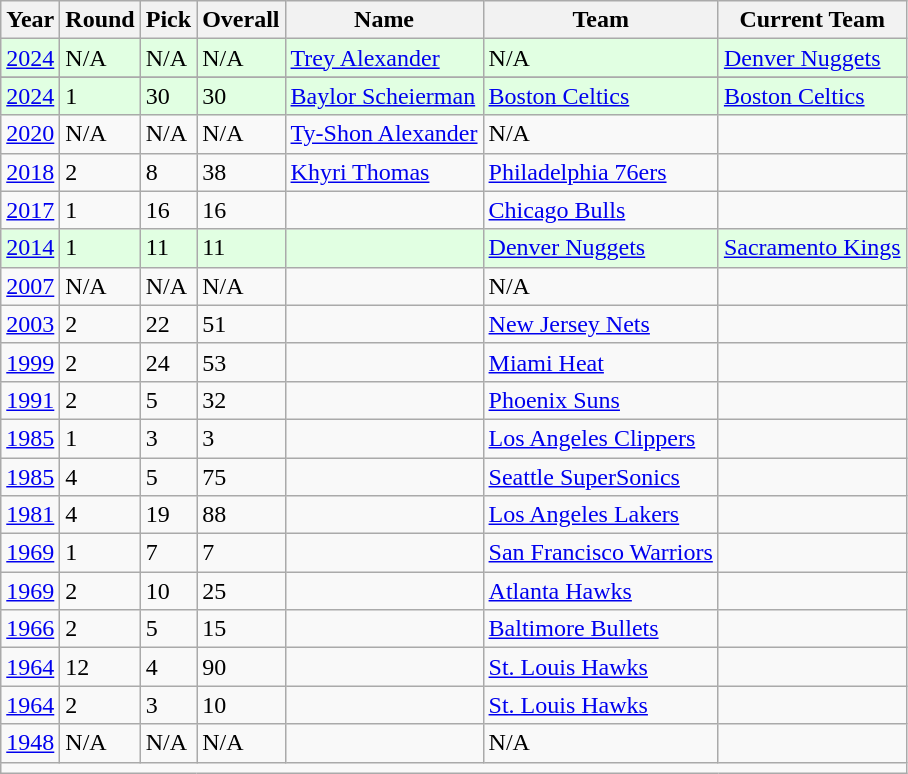<table class="wikitable sortable">
<tr>
<th>Year</th>
<th>Round</th>
<th>Pick</th>
<th>Overall</th>
<th>Name</th>
<th>Team</th>
<th>Current Team</th>
</tr>
<tr style="background:#e1ffe2">
<td><a href='#'>2024</a></td>
<td>N/A</td>
<td>N/A</td>
<td>N/A</td>
<td><a href='#'>Trey Alexander</a></td>
<td>N/A</td>
<td><a href='#'>Denver Nuggets</a></td>
</tr>
<tr>
</tr>
<tr style="background:#e1ffe2">
<td><a href='#'>2024</a></td>
<td>1</td>
<td>30</td>
<td>30</td>
<td><a href='#'>Baylor Scheierman</a></td>
<td><a href='#'>Boston Celtics</a></td>
<td><a href='#'>Boston Celtics</a></td>
</tr>
<tr>
<td><a href='#'>2020</a></td>
<td>N/A</td>
<td>N/A</td>
<td>N/A</td>
<td><a href='#'>Ty-Shon Alexander</a></td>
<td>N/A</td>
<td></td>
</tr>
<tr>
<td><a href='#'>2018</a></td>
<td>2</td>
<td>8</td>
<td>38</td>
<td><a href='#'>Khyri Thomas</a></td>
<td><a href='#'>Philadelphia 76ers</a></td>
<td></td>
</tr>
<tr>
<td><a href='#'>2017</a></td>
<td>1</td>
<td>16</td>
<td>16</td>
<td></td>
<td><a href='#'>Chicago Bulls</a></td>
<td></td>
</tr>
<tr style="background:#e1ffe2">
<td><a href='#'>2014</a></td>
<td>1</td>
<td>11</td>
<td>11</td>
<td></td>
<td><a href='#'>Denver Nuggets</a></td>
<td><a href='#'>Sacramento Kings</a></td>
</tr>
<tr>
<td><a href='#'>2007</a></td>
<td>N/A</td>
<td>N/A</td>
<td>N/A</td>
<td></td>
<td>N/A</td>
<td></td>
</tr>
<tr>
<td><a href='#'>2003</a></td>
<td>2</td>
<td>22</td>
<td>51</td>
<td></td>
<td><a href='#'>New Jersey Nets</a></td>
<td></td>
</tr>
<tr>
<td><a href='#'>1999</a></td>
<td>2</td>
<td>24</td>
<td>53</td>
<td></td>
<td><a href='#'>Miami Heat</a></td>
<td></td>
</tr>
<tr>
<td><a href='#'>1991</a></td>
<td>2</td>
<td>5</td>
<td>32</td>
<td></td>
<td><a href='#'>Phoenix Suns</a></td>
<td></td>
</tr>
<tr>
<td><a href='#'>1985</a></td>
<td>1</td>
<td>3</td>
<td>3</td>
<td></td>
<td><a href='#'>Los Angeles Clippers</a></td>
<td></td>
</tr>
<tr>
<td><a href='#'>1985</a></td>
<td>4</td>
<td>5</td>
<td>75</td>
<td></td>
<td><a href='#'>Seattle SuperSonics</a></td>
<td></td>
</tr>
<tr>
<td><a href='#'>1981</a></td>
<td>4</td>
<td>19</td>
<td>88</td>
<td></td>
<td><a href='#'>Los Angeles Lakers</a></td>
<td></td>
</tr>
<tr>
<td><a href='#'>1969</a></td>
<td>1</td>
<td>7</td>
<td>7</td>
<td></td>
<td><a href='#'>San Francisco Warriors</a></td>
<td></td>
</tr>
<tr>
<td><a href='#'>1969</a></td>
<td>2</td>
<td>10</td>
<td>25</td>
<td></td>
<td><a href='#'>Atlanta Hawks</a></td>
<td></td>
</tr>
<tr>
<td><a href='#'>1966</a></td>
<td>2</td>
<td>5</td>
<td>15</td>
<td></td>
<td><a href='#'>Baltimore Bullets</a></td>
<td></td>
</tr>
<tr>
<td><a href='#'>1964</a></td>
<td>12</td>
<td>4</td>
<td>90</td>
<td></td>
<td><a href='#'>St. Louis Hawks</a></td>
<td></td>
</tr>
<tr>
<td><a href='#'>1964</a></td>
<td>2</td>
<td>3</td>
<td>10</td>
<td></td>
<td><a href='#'>St. Louis Hawks</a></td>
<td></td>
</tr>
<tr>
<td><a href='#'>1948</a></td>
<td>N/A</td>
<td>N/A</td>
<td>N/A</td>
<td></td>
<td>N/A</td>
<td></td>
</tr>
<tr>
<td colspan=7 align=center></td>
</tr>
</table>
